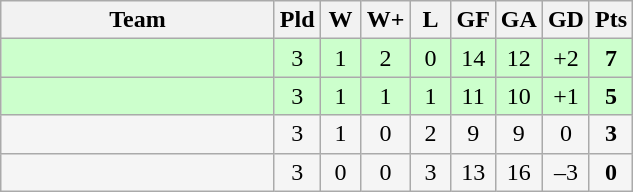<table class="wikitable" style="text-align: center;">
<tr>
<th width="175">Team</th>
<th width="20">Pld</th>
<th width="20">W</th>
<th width="20">W+</th>
<th width="20">L</th>
<th width="20">GF</th>
<th width="20">GA</th>
<th width="20">GD</th>
<th width="20">Pts</th>
</tr>
<tr align=center style="background:#ccffcc;">
<td style="text-align:left;"></td>
<td>3</td>
<td>1</td>
<td>2</td>
<td>0</td>
<td>14</td>
<td>12</td>
<td>+2</td>
<td><strong>7</strong></td>
</tr>
<tr align=center style="background:#ccffcc;">
<td style="text-align:left;"></td>
<td>3</td>
<td>1</td>
<td>1</td>
<td>1</td>
<td>11</td>
<td>10</td>
<td>+1</td>
<td><strong>5</strong></td>
</tr>
<tr align=center style="background:#f5f5f5;">
<td style="text-align:left;"></td>
<td>3</td>
<td>1</td>
<td>0</td>
<td>2</td>
<td>9</td>
<td>9</td>
<td>0</td>
<td><strong>3</strong></td>
</tr>
<tr align=center style="background:#f5f5f5;">
<td style="text-align:left;"></td>
<td>3</td>
<td>0</td>
<td>0</td>
<td>3</td>
<td>13</td>
<td>16</td>
<td>–3</td>
<td><strong>0</strong></td>
</tr>
</table>
